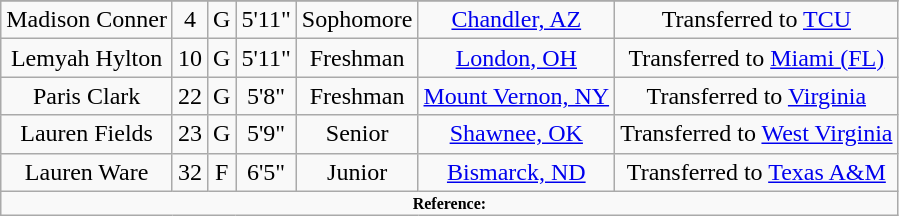<table class="wikitable sortable" style="text-align: center">
<tr align=center>
</tr>
<tr>
<td>Madison Conner</td>
<td>4</td>
<td>G</td>
<td>5'11"</td>
<td>Sophomore</td>
<td><a href='#'>Chandler, AZ</a></td>
<td>Transferred to <a href='#'>TCU</a></td>
</tr>
<tr>
<td>Lemyah Hylton</td>
<td>10</td>
<td>G</td>
<td>5'11"</td>
<td>Freshman</td>
<td><a href='#'>London, OH</a></td>
<td>Transferred to <a href='#'>Miami (FL)</a></td>
</tr>
<tr>
<td>Paris Clark</td>
<td>22</td>
<td>G</td>
<td>5'8"</td>
<td>Freshman</td>
<td><a href='#'>Mount Vernon, NY</a></td>
<td>Transferred to <a href='#'>Virginia</a></td>
</tr>
<tr>
<td>Lauren Fields</td>
<td>23</td>
<td>G</td>
<td>5'9"</td>
<td>Senior</td>
<td><a href='#'>Shawnee, OK</a></td>
<td>Transferred to <a href='#'>West Virginia</a></td>
</tr>
<tr>
<td>Lauren Ware</td>
<td>32</td>
<td>F</td>
<td>6'5"</td>
<td>Junior</td>
<td><a href='#'>Bismarck, ND</a></td>
<td>Transferred to <a href='#'>Texas A&M</a></td>
</tr>
<tr>
<td colspan="9" style="font-size:8pt; text-align:center;"><strong>Reference:</strong></td>
</tr>
</table>
